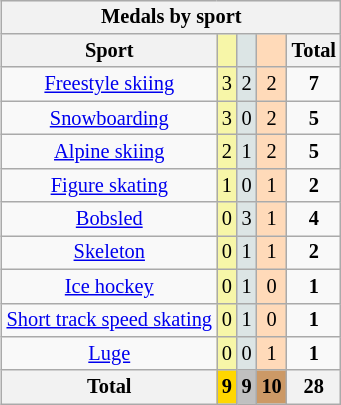<table class=wikitable style="font-size:85%;text-align:center;float:right;clear:right;">
<tr>
<th colspan=5>Medals by sport</th>
</tr>
<tr>
<th>Sport</th>
<td bgcolor=#f7f6a8></td>
<td bgcolor=#dce5e5></td>
<td bgcolor=#ffdab9></td>
<th>Total</th>
</tr>
<tr>
<td><a href='#'>Freestyle skiing</a></td>
<td bgcolor=F7F6A8>3</td>
<td bgcolor=DCE5E5>2</td>
<td bgcolor=FFDAB9>2</td>
<td><strong>7</strong></td>
</tr>
<tr>
<td><a href='#'>Snowboarding</a></td>
<td bgcolor=F7F6A8>3</td>
<td bgcolor=DCE5E5>0</td>
<td bgcolor=FFDAB9>2</td>
<td><strong>5</strong></td>
</tr>
<tr>
<td><a href='#'>Alpine skiing</a></td>
<td bgcolor=F7F6A8>2</td>
<td bgcolor=DCE5E5>1</td>
<td bgcolor=FFDAB9>2</td>
<td><strong>5</strong></td>
</tr>
<tr>
<td><a href='#'>Figure skating</a></td>
<td bgcolor=F7F6A8>1</td>
<td bgcolor=DCE5E5>0</td>
<td bgcolor=FFDAB9>1</td>
<td><strong>2</strong></td>
</tr>
<tr>
<td><a href='#'>Bobsled</a></td>
<td bgcolor=F7F6A8>0</td>
<td bgcolor=DCE5E5>3</td>
<td bgcolor=FFDAB9>1</td>
<td><strong>4</strong></td>
</tr>
<tr>
<td><a href='#'>Skeleton</a></td>
<td bgcolor=F7F6A8>0</td>
<td bgcolor=DCE5E5>1</td>
<td bgcolor=FFDAB9>1</td>
<td><strong>2</strong></td>
</tr>
<tr>
<td><a href='#'>Ice hockey</a></td>
<td bgcolor=F7F6A8>0</td>
<td bgcolor=DCE5E5>1</td>
<td bgcolor=FFDAB9>0</td>
<td><strong>1</strong></td>
</tr>
<tr>
<td><a href='#'>Short track speed skating</a></td>
<td bgcolor=F7F6A8>0</td>
<td bgcolor=DCE5E5>1</td>
<td bgcolor=FFDAB9>0</td>
<td><strong>1</strong></td>
</tr>
<tr>
<td><a href='#'>Luge</a></td>
<td bgcolor=F7F6A8>0</td>
<td bgcolor=DCE5E5>0</td>
<td bgcolor=FFDAB9>1</td>
<td><strong>1</strong></td>
</tr>
<tr>
<th>Total</th>
<th style=background:gold>9</th>
<th style=background:silver>9</th>
<th style=background:#c96>10</th>
<th>28</th>
</tr>
</table>
